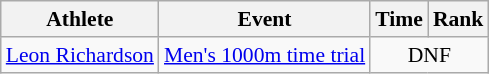<table class=wikitable style="font-size:90%">
<tr>
<th>Athlete</th>
<th>Event</th>
<th>Time</th>
<th>Rank</th>
</tr>
<tr align=center>
<td align=left><a href='#'>Leon Richardson</a></td>
<td align=left><a href='#'>Men's 1000m time trial</a></td>
<td colspan=2>DNF</td>
</tr>
</table>
